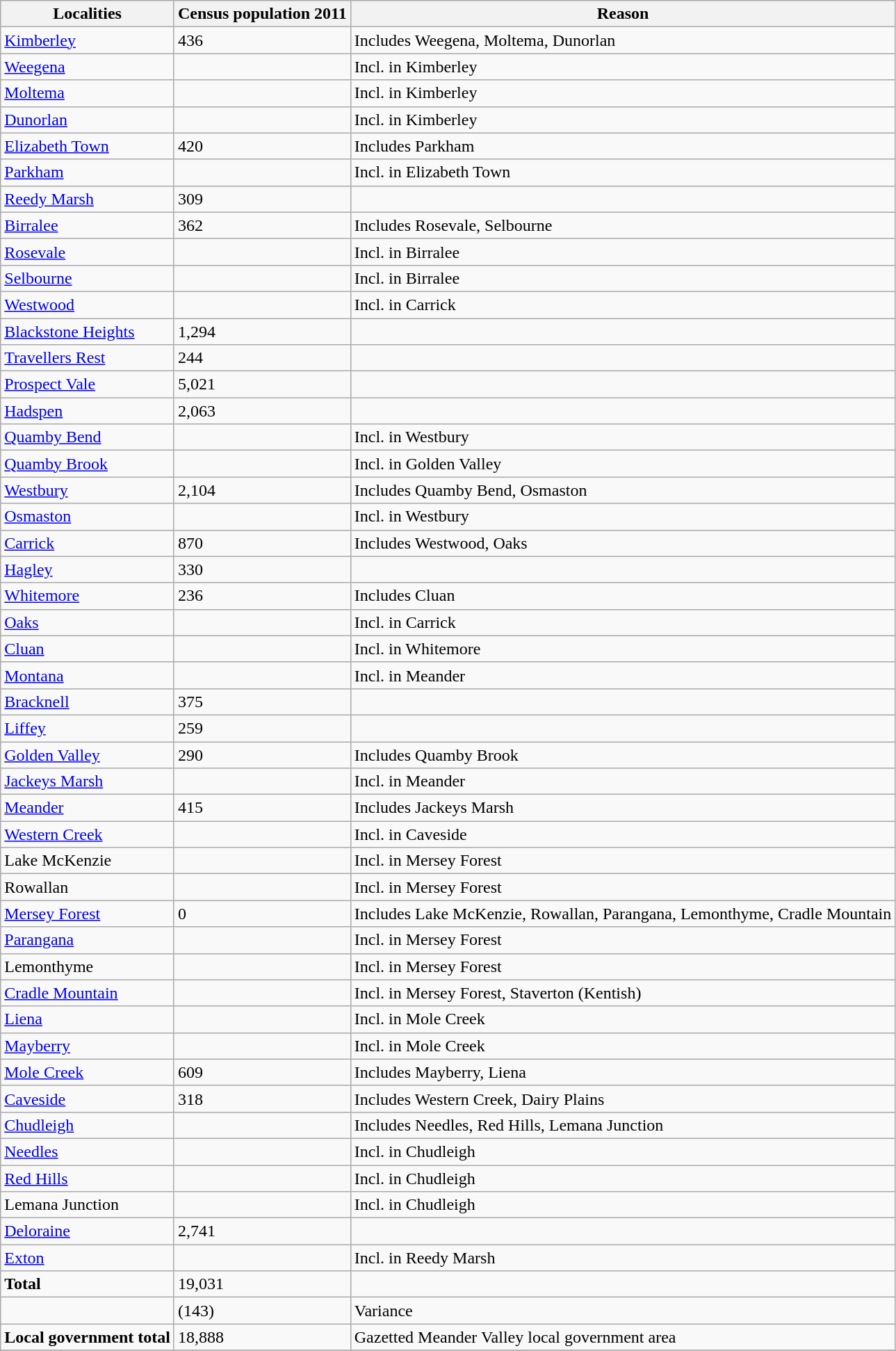<table class="wikitable">
<tr>
<th>Localities</th>
<th>Census population 2011</th>
<th>Reason</th>
</tr>
<tr>
<td><a href='#'>Kimberley</a></td>
<td>436</td>
<td>Includes Weegena, Moltema, Dunorlan</td>
</tr>
<tr>
<td><a href='#'>Weegena</a></td>
<td></td>
<td>Incl. in Kimberley</td>
</tr>
<tr>
<td><a href='#'>Moltema</a></td>
<td></td>
<td>Incl. in Kimberley</td>
</tr>
<tr>
<td><a href='#'>Dunorlan</a></td>
<td></td>
<td>Incl. in Kimberley</td>
</tr>
<tr>
<td><a href='#'>Elizabeth Town</a></td>
<td>420</td>
<td>Includes Parkham</td>
</tr>
<tr>
<td><a href='#'>Parkham</a></td>
<td></td>
<td>Incl. in Elizabeth Town</td>
</tr>
<tr>
<td><a href='#'>Reedy Marsh</a></td>
<td>309</td>
<td></td>
</tr>
<tr>
<td><a href='#'>Birralee</a></td>
<td>362</td>
<td>Includes Rosevale, Selbourne</td>
</tr>
<tr>
<td><a href='#'>Rosevale</a></td>
<td></td>
<td>Incl. in Birralee</td>
</tr>
<tr>
<td><a href='#'>Selbourne</a></td>
<td></td>
<td>Incl. in Birralee</td>
</tr>
<tr>
<td><a href='#'>Westwood</a></td>
<td></td>
<td>Incl. in Carrick</td>
</tr>
<tr>
<td><a href='#'>Blackstone Heights</a></td>
<td>1,294</td>
<td></td>
</tr>
<tr>
<td><a href='#'>Travellers Rest</a></td>
<td>244</td>
<td></td>
</tr>
<tr>
<td><a href='#'>Prospect Vale</a></td>
<td>5,021</td>
<td></td>
</tr>
<tr>
<td><a href='#'>Hadspen</a></td>
<td>2,063</td>
<td></td>
</tr>
<tr>
<td><a href='#'>Quamby Bend</a></td>
<td></td>
<td>Incl. in Westbury</td>
</tr>
<tr>
<td><a href='#'>Quamby Brook</a></td>
<td></td>
<td>Incl. in Golden Valley</td>
</tr>
<tr>
<td><a href='#'>Westbury</a></td>
<td>2,104</td>
<td>Includes Quamby Bend, Osmaston</td>
</tr>
<tr>
<td><a href='#'>Osmaston</a></td>
<td></td>
<td>Incl. in Westbury</td>
</tr>
<tr>
<td><a href='#'>Carrick</a></td>
<td>870</td>
<td>Includes Westwood, Oaks</td>
</tr>
<tr>
<td><a href='#'>Hagley</a></td>
<td>330</td>
<td></td>
</tr>
<tr>
<td><a href='#'>Whitemore</a></td>
<td>236</td>
<td>Includes Cluan</td>
</tr>
<tr>
<td><a href='#'>Oaks</a></td>
<td></td>
<td>Incl. in Carrick</td>
</tr>
<tr>
<td><a href='#'>Cluan</a></td>
<td></td>
<td>Incl. in Whitemore</td>
</tr>
<tr>
<td><a href='#'>Montana</a></td>
<td></td>
<td>Incl. in Meander</td>
</tr>
<tr>
<td><a href='#'>Bracknell</a></td>
<td>375</td>
<td></td>
</tr>
<tr>
<td><a href='#'>Liffey</a></td>
<td>259</td>
<td></td>
</tr>
<tr>
<td><a href='#'>Golden Valley</a></td>
<td>290</td>
<td>Includes Quamby Brook</td>
</tr>
<tr>
<td><a href='#'>Jackeys Marsh</a></td>
<td></td>
<td>Incl. in Meander</td>
</tr>
<tr>
<td><a href='#'>Meander</a></td>
<td>415</td>
<td>Includes Jackeys Marsh</td>
</tr>
<tr>
<td><a href='#'>Western Creek</a></td>
<td></td>
<td>Incl. in Caveside</td>
</tr>
<tr>
<td>Lake McKenzie</td>
<td></td>
<td>Incl. in Mersey Forest</td>
</tr>
<tr>
<td>Rowallan</td>
<td></td>
<td>Incl. in Mersey Forest</td>
</tr>
<tr>
<td><a href='#'>Mersey Forest</a></td>
<td>0</td>
<td>Includes Lake McKenzie, Rowallan, Parangana, Lemonthyme, Cradle Mountain</td>
</tr>
<tr>
<td><a href='#'>Parangana</a></td>
<td></td>
<td>Incl. in Mersey Forest</td>
</tr>
<tr>
<td>Lemonthyme</td>
<td></td>
<td>Incl. in Mersey Forest</td>
</tr>
<tr>
<td><a href='#'>Cradle Mountain</a></td>
<td></td>
<td>Incl. in Mersey Forest, Staverton (Kentish)</td>
</tr>
<tr>
<td><a href='#'>Liena</a></td>
<td></td>
<td>Incl. in Mole Creek</td>
</tr>
<tr>
<td><a href='#'>Mayberry</a></td>
<td></td>
<td>Incl. in Mole Creek</td>
</tr>
<tr>
<td><a href='#'>Mole Creek</a></td>
<td>609</td>
<td>Includes Mayberry, Liena</td>
</tr>
<tr>
<td><a href='#'>Caveside</a></td>
<td>318</td>
<td>Includes Western Creek, Dairy Plains</td>
</tr>
<tr>
<td><a href='#'>Chudleigh</a></td>
<td></td>
<td>Includes Needles, Red Hills, Lemana Junction</td>
</tr>
<tr>
<td><a href='#'>Needles</a></td>
<td></td>
<td>Incl. in Chudleigh</td>
</tr>
<tr>
<td><a href='#'>Red Hills</a></td>
<td></td>
<td>Incl. in Chudleigh</td>
</tr>
<tr>
<td>Lemana Junction</td>
<td></td>
<td>Incl. in Chudleigh</td>
</tr>
<tr>
<td><a href='#'>Deloraine</a></td>
<td>2,741</td>
<td></td>
</tr>
<tr>
<td><a href='#'>Exton</a></td>
<td></td>
<td>Incl. in Reedy Marsh</td>
</tr>
<tr>
<td><strong>Total</strong></td>
<td>19,031</td>
<td></td>
</tr>
<tr>
<td></td>
<td>(143)</td>
<td>Variance</td>
</tr>
<tr>
<td><strong>Local government total</strong></td>
<td>18,888</td>
<td>Gazetted Meander Valley local government area</td>
</tr>
<tr>
</tr>
</table>
